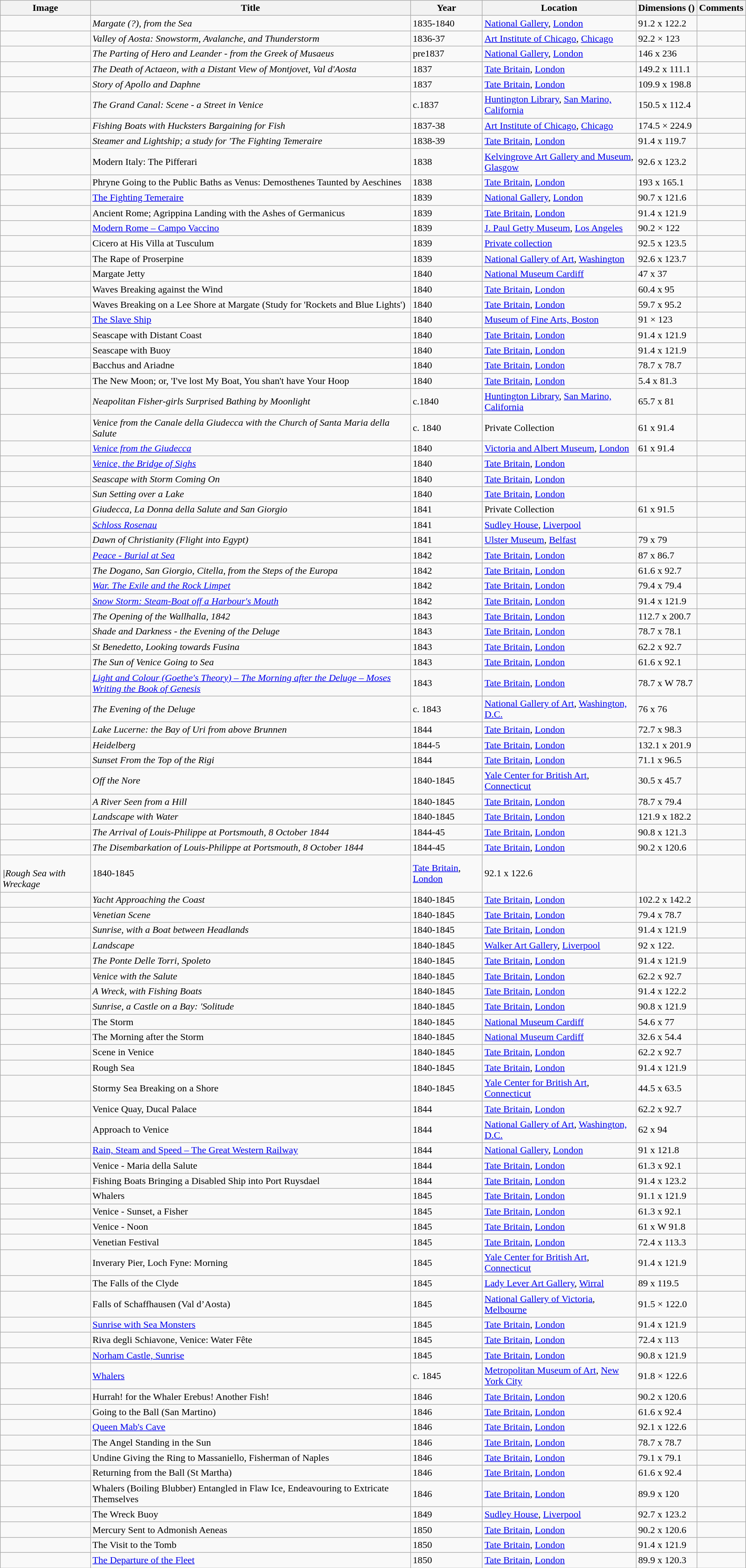<table class="sortable wikitable" style="margin-left:0.5em; text-align:left">
<tr>
<th>Image</th>
<th>Title</th>
<th>Year</th>
<th>Location</th>
<th>Dimensions ()</th>
<th>Comments</th>
</tr>
<tr>
<td></td>
<td><em>Margate (?), from the Sea</em></td>
<td>1835-1840</td>
<td><a href='#'>National Gallery</a>, <a href='#'>London</a></td>
<td>91.2 x 122.2</td>
<td></td>
</tr>
<tr>
<td></td>
<td><em>Valley of Aosta: Snowstorm, Avalanche, and Thunderstorm</em></td>
<td>1836-37</td>
<td><a href='#'>Art Institute of Chicago</a>, <a href='#'>Chicago</a></td>
<td>92.2 × 123</td>
<td></td>
</tr>
<tr>
<td></td>
<td><em>The Parting of Hero and Leander - from the Greek of Musaeus</em></td>
<td>pre1837</td>
<td><a href='#'>National Gallery</a>, <a href='#'>London</a></td>
<td>146 x 236</td>
<td></td>
</tr>
<tr>
<td></td>
<td><em>The Death of Actaeon, with a Distant View of Montjovet, Val d'Aosta</em></td>
<td>1837</td>
<td><a href='#'>Tate Britain</a>, <a href='#'>London</a></td>
<td>149.2 x 111.1</td>
<td></td>
</tr>
<tr>
<td></td>
<td><em>Story of Apollo and Daphne</em></td>
<td>1837</td>
<td><a href='#'>Tate Britain</a>, <a href='#'>London</a></td>
<td>109.9 x 198.8</td>
<td></td>
</tr>
<tr>
<td></td>
<td><em>The Grand Canal: Scene - a Street in Venice</em></td>
<td>c.1837</td>
<td><a href='#'>Huntington Library</a>, <a href='#'>San Marino, California</a></td>
<td>150.5 x 112.4</td>
<td></td>
</tr>
<tr>
<td></td>
<td><em>Fishing Boats with Hucksters Bargaining for Fish</em></td>
<td>1837-38</td>
<td><a href='#'>Art Institute of Chicago</a>, <a href='#'>Chicago</a></td>
<td>174.5 × 224.9</td>
<td></td>
</tr>
<tr>
<td></td>
<td><em>Steamer and Lightship; a study for 'The Fighting Temeraire<strong></td>
<td>1838-39</td>
<td><a href='#'>Tate Britain</a>, <a href='#'>London</a></td>
<td>91.4 x 119.7</td>
<td></td>
</tr>
<tr>
<td></td>
<td></em>Modern Italy: The Pifferari<em></td>
<td>1838</td>
<td><a href='#'>Kelvingrove Art Gallery and Museum</a>, <a href='#'>Glasgow</a></td>
<td>92.6 x 123.2</td>
<td></td>
</tr>
<tr>
<td></td>
<td></em>Phryne Going to the Public Baths as Venus: Demosthenes Taunted by Aeschines<em></td>
<td>1838</td>
<td><a href='#'>Tate Britain</a>, <a href='#'>London</a></td>
<td>193 x 165.1</td>
<td></td>
</tr>
<tr>
<td></td>
<td></em><a href='#'>The Fighting Temeraire</a><em></td>
<td>1839</td>
<td><a href='#'>National Gallery</a>, <a href='#'>London</a></td>
<td>90.7 x 121.6</td>
<td></td>
</tr>
<tr>
<td></td>
<td></em>Ancient Rome; Agrippina Landing with the Ashes of Germanicus<em></td>
<td>1839</td>
<td><a href='#'>Tate Britain</a>, <a href='#'>London</a></td>
<td>91.4 x 121.9</td>
<td></td>
</tr>
<tr>
<td></td>
<td></em><a href='#'>Modern Rome – Campo Vaccino</a><em></td>
<td>1839</td>
<td><a href='#'>J. Paul Getty Museum</a>, <a href='#'>Los Angeles</a></td>
<td>90.2 × 122</td>
<td></td>
</tr>
<tr>
<td></td>
<td></em>Cicero at His Villa at Tusculum<em></td>
<td>1839</td>
<td><a href='#'>Private collection</a></td>
<td>92.5 x 123.5</td>
</tr>
<tr>
<td></td>
<td></em>The Rape of Proserpine<em></td>
<td>1839</td>
<td><a href='#'>National Gallery of Art</a>, <a href='#'>Washington</a></td>
<td>92.6 x 123.7</td>
<td></td>
</tr>
<tr>
<td></td>
<td></em>Margate Jetty<em></td>
<td>1840</td>
<td><a href='#'>National Museum Cardiff</a></td>
<td>47 x 37</td>
<td></td>
</tr>
<tr>
<td></td>
<td></em>Waves Breaking against the Wind<em></td>
<td>1840</td>
<td><a href='#'>Tate Britain</a>, <a href='#'>London</a></td>
<td>60.4 x 95</td>
<td></td>
</tr>
<tr>
<td></td>
<td></em>Waves Breaking on a Lee Shore at Margate (Study for 'Rockets and Blue Lights')<em></td>
<td>1840</td>
<td><a href='#'>Tate Britain</a>, <a href='#'>London</a></td>
<td>59.7 x 95.2</td>
<td></td>
</tr>
<tr>
<td></td>
<td></em><a href='#'>The Slave Ship</a><em></td>
<td>1840</td>
<td><a href='#'>Museum of Fine Arts, Boston</a></td>
<td>91 × 123</td>
<td></td>
</tr>
<tr>
<td></td>
<td></em>Seascape with Distant Coast<em></td>
<td>1840</td>
<td><a href='#'>Tate Britain</a>, <a href='#'>London</a></td>
<td>91.4 x 121.9</td>
<td></td>
</tr>
<tr>
<td></td>
<td></em>Seascape with Buoy<em></td>
<td>1840</td>
<td><a href='#'>Tate Britain</a>, <a href='#'>London</a></td>
<td>91.4 x 121.9</td>
<td></td>
</tr>
<tr>
<td></td>
<td></em>Bacchus and Ariadne<em></td>
<td>1840</td>
<td><a href='#'>Tate Britain</a>, <a href='#'>London</a></td>
<td>78.7 x 78.7</td>
<td></td>
</tr>
<tr>
<td></td>
<td></em>The New Moon; or, 'I've lost My Boat, You shan't have Your Hoop</strong></td>
<td>1840</td>
<td><a href='#'>Tate Britain</a>, <a href='#'>London</a></td>
<td>5.4 x 81.3</td>
<td></td>
</tr>
<tr>
<td></td>
<td><em>Neapolitan Fisher-girls Surprised Bathing by Moonlight</em></td>
<td>c.1840</td>
<td><a href='#'>Huntington Library</a>, <a href='#'>San Marino, California</a></td>
<td>65.7 x 81</td>
<td></td>
</tr>
<tr>
<td></td>
<td><em>Venice from the Canale della Giudecca with the Church of Santa Maria della Salute</em></td>
<td>c. 1840</td>
<td>Private Collection</td>
<td>61 x 91.4</td>
<td></td>
</tr>
<tr>
<td></td>
<td><em><a href='#'>Venice from the Giudecca</a></em></td>
<td>1840</td>
<td><a href='#'>Victoria and Albert Museum</a>, <a href='#'>London</a></td>
<td>61 x 91.4</td>
<td></td>
</tr>
<tr>
<td></td>
<td><em><a href='#'>Venice, the Bridge of Sighs</a></em></td>
<td>1840</td>
<td><a href='#'>Tate Britain</a>, <a href='#'>London</a></td>
<td></td>
<td></td>
</tr>
<tr>
<td></td>
<td><em>Seascape with Storm Coming On</em></td>
<td>1840</td>
<td><a href='#'>Tate Britain</a>, <a href='#'>London</a></td>
<td></td>
<td></td>
</tr>
<tr>
<td></td>
<td><em>Sun Setting over a Lake</em></td>
<td>1840</td>
<td><a href='#'>Tate Britain</a>, <a href='#'>London</a></td>
<td></td>
<td></td>
</tr>
<tr>
<td></td>
<td><em>Giudecca, La Donna della Salute and San Giorgio</em></td>
<td>1841</td>
<td>Private Collection</td>
<td>61 x 91.5</td>
<td></td>
</tr>
<tr>
<td></td>
<td><em><a href='#'>Schloss Rosenau</a></em></td>
<td>1841</td>
<td><a href='#'>Sudley House</a>, <a href='#'>Liverpool</a></td>
<td></td>
<td></td>
</tr>
<tr>
<td></td>
<td><em>Dawn of Christianity (Flight into Egypt)</em></td>
<td>1841</td>
<td><a href='#'>Ulster Museum</a>, <a href='#'>Belfast</a></td>
<td>79 x 79</td>
<td></td>
</tr>
<tr>
<td></td>
<td><em><a href='#'>Peace - Burial at Sea</a></em></td>
<td>1842</td>
<td><a href='#'>Tate Britain</a>, <a href='#'>London</a></td>
<td>87 x 86.7</td>
<td></td>
</tr>
<tr>
<td></td>
<td><em>The Dogano, San Giorgio, Citella, from the Steps of the Europa</em></td>
<td>1842</td>
<td><a href='#'>Tate Britain</a>, <a href='#'>London</a></td>
<td>61.6 x 92.7</td>
<td></td>
</tr>
<tr>
<td></td>
<td><em><a href='#'>War. The Exile and the Rock Limpet</a></em></td>
<td>1842</td>
<td><a href='#'>Tate Britain</a>, <a href='#'>London</a></td>
<td>79.4 x 79.4</td>
<td></td>
</tr>
<tr>
<td></td>
<td><em><a href='#'>Snow Storm: Steam-Boat off a Harbour's Mouth</a></em></td>
<td>1842</td>
<td><a href='#'>Tate Britain</a>, <a href='#'>London</a></td>
<td>91.4 x 121.9</td>
<td></td>
</tr>
<tr>
<td></td>
<td><em>The Opening of the Wallhalla, 1842</em></td>
<td>1843</td>
<td><a href='#'>Tate Britain</a>, <a href='#'>London</a></td>
<td>112.7 x 200.7</td>
<td></td>
</tr>
<tr>
<td></td>
<td><em>Shade and Darkness - the Evening of the Deluge</em></td>
<td>1843</td>
<td><a href='#'>Tate Britain</a>, <a href='#'>London</a></td>
<td>78.7 x 78.1</td>
<td></td>
</tr>
<tr>
<td></td>
<td><em>St Benedetto, Looking towards Fusina</em></td>
<td>1843</td>
<td><a href='#'>Tate Britain</a>, <a href='#'>London</a></td>
<td>62.2 x 92.7</td>
<td></td>
</tr>
<tr>
<td></td>
<td><em>The Sun of Venice Going to Sea</em></td>
<td>1843</td>
<td><a href='#'>Tate Britain</a>, <a href='#'>London</a></td>
<td>61.6 x 92.1</td>
<td></td>
</tr>
<tr>
<td></td>
<td><em><a href='#'>Light and Colour (Goethe's Theory) – The Morning after the Deluge – Moses Writing the Book of Genesis</a></em></td>
<td>1843</td>
<td><a href='#'>Tate Britain</a>, <a href='#'>London</a></td>
<td>78.7 x W 78.7</td>
<td></td>
</tr>
<tr>
<td></td>
<td><em>The Evening of the Deluge</em></td>
<td>c. 1843</td>
<td><a href='#'>National Gallery of Art</a>, <a href='#'>Washington, D.C.</a></td>
<td>76 x 76</td>
<td></td>
</tr>
<tr>
<td></td>
<td><em>Lake Lucerne: the Bay of Uri from above Brunnen</em></td>
<td>1844</td>
<td><a href='#'>Tate Britain</a>, <a href='#'>London</a></td>
<td>72.7 x 98.3</td>
<td></td>
</tr>
<tr>
<td></td>
<td><em>Heidelberg</em></td>
<td>1844-5</td>
<td><a href='#'>Tate Britain</a>, <a href='#'>London</a></td>
<td>132.1 x 201.9</td>
<td></td>
</tr>
<tr>
<td></td>
<td><em>Sunset From the Top of the Rigi</em></td>
<td>1844</td>
<td><a href='#'>Tate Britain</a>, <a href='#'>London</a></td>
<td>71.1 x 96.5</td>
<td></td>
</tr>
<tr>
<td></td>
<td><em>Off the Nore</em></td>
<td>1840-1845</td>
<td><a href='#'>Yale Center for British Art</a>, <a href='#'>Connecticut</a></td>
<td>30.5 x 45.7</td>
<td></td>
</tr>
<tr>
<td></td>
<td><em>A River Seen from a Hill</em></td>
<td>1840-1845</td>
<td><a href='#'>Tate Britain</a>, <a href='#'>London</a></td>
<td>78.7 x 79.4</td>
<td></td>
</tr>
<tr>
<td></td>
<td><em>Landscape with Water</em></td>
<td>1840-1845</td>
<td><a href='#'>Tate Britain</a>, <a href='#'>London</a></td>
<td>121.9 x 182.2</td>
<td></td>
</tr>
<tr>
<td></td>
<td><em>The Arrival of Louis-Philippe at Portsmouth, 8 October 1844</em></td>
<td>1844-45</td>
<td><a href='#'>Tate Britain</a>, <a href='#'>London</a></td>
<td>90.8 x 121.3</td>
<td></td>
</tr>
<tr>
<td></td>
<td><em>The Disembarkation of Louis-Philippe at Portsmouth, 8 October 1844</em></td>
<td>1844-45</td>
<td><a href='#'>Tate Britain</a>, <a href='#'>London</a></td>
<td>90.2 x 120.6</td>
<td></td>
</tr>
<tr>
<td><br><em>|Rough Sea with Wreckage</em></td>
<td>1840-1845</td>
<td><a href='#'>Tate Britain</a>, <a href='#'>London</a></td>
<td>92.1 x 122.6</td>
<td></td>
</tr>
<tr>
<td></td>
<td><em>Yacht Approaching the Coast</em></td>
<td>1840-1845</td>
<td><a href='#'>Tate Britain</a>, <a href='#'>London</a></td>
<td>102.2 x 142.2</td>
<td></td>
</tr>
<tr>
<td></td>
<td><em>Venetian Scene</em></td>
<td>1840-1845</td>
<td><a href='#'>Tate Britain</a>, <a href='#'>London</a></td>
<td>79.4 x 78.7</td>
<td></td>
</tr>
<tr>
<td></td>
<td><em>Sunrise, with a Boat between Headlands</em></td>
<td>1840-1845</td>
<td><a href='#'>Tate Britain</a>, <a href='#'>London</a></td>
<td>91.4 x 121.9</td>
<td></td>
</tr>
<tr>
<td></td>
<td><em>Landscape</em></td>
<td>1840-1845</td>
<td><a href='#'>Walker Art Gallery</a>, <a href='#'>Liverpool</a></td>
<td>92 x 122.</td>
<td></td>
</tr>
<tr>
<td></td>
<td><em>The Ponte Delle Torri, Spoleto</em></td>
<td>1840-1845</td>
<td><a href='#'>Tate Britain</a>, <a href='#'>London</a></td>
<td>91.4 x 121.9</td>
<td></td>
</tr>
<tr>
<td></td>
<td><em>Venice with the Salute</em></td>
<td>1840-1845</td>
<td><a href='#'>Tate Britain</a>, <a href='#'>London</a></td>
<td>62.2 x 92.7</td>
<td></td>
</tr>
<tr>
<td></td>
<td><em>A Wreck, with Fishing Boats</em></td>
<td>1840-1845</td>
<td><a href='#'>Tate Britain</a>, <a href='#'>London</a></td>
<td>91.4 x 122.2</td>
<td></td>
</tr>
<tr>
<td></td>
<td><em>Sunrise, a Castle on a Bay: 'Solitude<strong></td>
<td>1840-1845</td>
<td><a href='#'>Tate Britain</a>, <a href='#'>London</a></td>
<td>90.8 x 121.9</td>
<td></td>
</tr>
<tr>
<td></td>
<td></em>The Storm<em></td>
<td>1840-1845</td>
<td><a href='#'>National Museum Cardiff</a></td>
<td>54.6 x 77</td>
<td></td>
</tr>
<tr>
<td></td>
<td></em>The Morning after the Storm<em></td>
<td>1840-1845</td>
<td><a href='#'>National Museum Cardiff</a></td>
<td>32.6 x 54.4</td>
<td></td>
</tr>
<tr>
<td></td>
<td></em>Scene in Venice<em></td>
<td>1840-1845</td>
<td><a href='#'>Tate Britain</a>, <a href='#'>London</a></td>
<td>62.2 x 92.7</td>
<td></td>
</tr>
<tr>
<td></td>
<td></em>Rough Sea<em></td>
<td>1840-1845</td>
<td><a href='#'>Tate Britain</a>, <a href='#'>London</a></td>
<td>91.4 x 121.9</td>
<td></td>
</tr>
<tr>
<td></td>
<td></em>Stormy Sea Breaking on a Shore<em></td>
<td>1840-1845</td>
<td><a href='#'>Yale Center for British Art</a>, <a href='#'>Connecticut</a></td>
<td>44.5 x 63.5</td>
<td></td>
</tr>
<tr>
<td></td>
<td></em>Venice Quay, Ducal Palace<em></td>
<td>1844</td>
<td><a href='#'>Tate Britain</a>, <a href='#'>London</a></td>
<td>62.2 x 92.7</td>
<td></td>
</tr>
<tr>
<td></td>
<td></em>Approach to Venice<em></td>
<td>1844</td>
<td><a href='#'>National Gallery of Art</a>, <a href='#'>Washington, D.C.</a></td>
<td>62 x 94</td>
<td></td>
</tr>
<tr>
<td></td>
<td></em><a href='#'>Rain, Steam and Speed – The Great Western Railway</a><em></td>
<td>1844</td>
<td><a href='#'>National Gallery</a>, <a href='#'>London</a></td>
<td>91 x 121.8</td>
<td></td>
</tr>
<tr>
<td></td>
<td></em>Venice - Maria della Salute<em></td>
<td>1844</td>
<td><a href='#'>Tate Britain</a>, <a href='#'>London</a></td>
<td>61.3 x 92.1</td>
<td></td>
</tr>
<tr>
<td></td>
<td></em>Fishing Boats Bringing a Disabled Ship into Port Ruysdael<em></td>
<td>1844</td>
<td><a href='#'>Tate Britain</a>, <a href='#'>London</a></td>
<td>91.4 x 123.2</td>
<td></td>
</tr>
<tr>
<td></td>
<td></em>Whalers<em></td>
<td>1845</td>
<td><a href='#'>Tate Britain</a>, <a href='#'>London</a></td>
<td>91.1 x 121.9</td>
<td></td>
</tr>
<tr>
<td></td>
<td></em>Venice - Sunset, a Fisher<em></td>
<td>1845</td>
<td><a href='#'>Tate Britain</a>, <a href='#'>London</a></td>
<td>61.3 x 92.1</td>
<td></td>
</tr>
<tr>
<td></td>
<td></em>Venice - Noon<em></td>
<td>1845</td>
<td><a href='#'>Tate Britain</a>, <a href='#'>London</a></td>
<td>61 x W 91.8</td>
<td></td>
</tr>
<tr>
<td></td>
<td></em>Venetian Festival<em></td>
<td>1845</td>
<td><a href='#'>Tate Britain</a>, <a href='#'>London</a></td>
<td>72.4 x 113.3</td>
<td></td>
</tr>
<tr>
<td></td>
<td></em>Inverary Pier, Loch Fyne: Morning<em></td>
<td>1845</td>
<td><a href='#'>Yale Center for British Art</a>, <a href='#'>Connecticut</a></td>
<td>91.4 x 121.9</td>
<td></td>
</tr>
<tr>
<td></td>
<td></em>The Falls of the Clyde<em></td>
<td>1845</td>
<td><a href='#'>Lady Lever Art Gallery</a>, <a href='#'>Wirral</a></td>
<td>89 x 119.5</td>
<td></td>
</tr>
<tr>
<td></td>
<td></em>Falls of Schaffhausen (Val d’Aosta)<em></td>
<td>1845</td>
<td><a href='#'>National Gallery of Victoria</a>, <a href='#'>Melbourne</a></td>
<td>91.5 × 122.0</td>
<td></td>
</tr>
<tr>
<td></td>
<td></em><a href='#'>Sunrise with Sea Monsters</a><em></td>
<td>1845</td>
<td><a href='#'>Tate Britain</a>, <a href='#'>London</a></td>
<td>91.4 x 121.9</td>
<td></td>
</tr>
<tr>
<td></td>
<td></em>Riva degli Schiavone, Venice: Water Fête<em></td>
<td>1845</td>
<td><a href='#'>Tate Britain</a>, <a href='#'>London</a></td>
<td>72.4 x 113</td>
<td></td>
</tr>
<tr>
<td></td>
<td></em><a href='#'>Norham Castle, Sunrise</a><em></td>
<td>1845</td>
<td><a href='#'>Tate Britain</a>, <a href='#'>London</a></td>
<td>90.8 x 121.9</td>
<td></td>
</tr>
<tr>
<td></td>
<td></em><a href='#'>Whalers</a><em></td>
<td>c. 1845</td>
<td><a href='#'>Metropolitan Museum of Art</a>, <a href='#'>New York City</a></td>
<td>91.8 × 122.6</td>
<td></td>
</tr>
<tr>
<td></td>
<td></strong>Hurrah! for the Whaler Erebus! Another Fish!<strong></td>
<td>1846</td>
<td><a href='#'>Tate Britain</a>, <a href='#'>London</a></td>
<td>90.2 x 120.6</td>
<td></td>
</tr>
<tr>
<td></td>
<td></em>Going to the Ball (San Martino)<em></td>
<td>1846</td>
<td><a href='#'>Tate Britain</a>, <a href='#'>London</a></td>
<td>61.6 x 92.4</td>
<td></td>
</tr>
<tr>
<td></td>
<td></em><a href='#'>Queen Mab's Cave</a><em></td>
<td>1846</td>
<td><a href='#'>Tate Britain</a>, <a href='#'>London</a></td>
<td>92.1 x 122.6</td>
<td></td>
</tr>
<tr>
<td></td>
<td></em>The Angel Standing in the Sun<em></td>
<td>1846</td>
<td><a href='#'>Tate Britain</a>, <a href='#'>London</a></td>
<td>78.7 x 78.7</td>
<td></td>
</tr>
<tr>
<td></td>
<td></em>Undine Giving the Ring to Massaniello, Fisherman of Naples<em></td>
<td>1846</td>
<td><a href='#'>Tate Britain</a>, <a href='#'>London</a></td>
<td>79.1 x 79.1</td>
<td></td>
</tr>
<tr>
<td></td>
<td></em>Returning from the Ball (St Martha)<em></td>
<td>1846</td>
<td><a href='#'>Tate Britain</a>, <a href='#'>London</a></td>
<td>61.6 x 92.4</td>
<td></td>
</tr>
<tr>
<td></td>
<td></em>Whalers (Boiling Blubber) Entangled in Flaw Ice, Endeavouring to Extricate Themselves<em></td>
<td>1846</td>
<td><a href='#'>Tate Britain</a>, <a href='#'>London</a></td>
<td>89.9 x 120</td>
<td></td>
</tr>
<tr>
<td></td>
<td></em>The Wreck Buoy<em></td>
<td>1849</td>
<td><a href='#'>Sudley House</a>, <a href='#'>Liverpool</a></td>
<td>92.7 x 123.2</td>
<td></td>
</tr>
<tr>
<td></td>
<td></em>Mercury Sent to Admonish Aeneas<em></td>
<td>1850</td>
<td><a href='#'>Tate Britain</a>, <a href='#'>London</a></td>
<td>90.2 x 120.6</td>
<td></td>
</tr>
<tr>
<td></td>
<td></em>The Visit to the Tomb<em></td>
<td>1850</td>
<td><a href='#'>Tate Britain</a>, <a href='#'>London</a></td>
<td>91.4 x 121.9</td>
<td></td>
</tr>
<tr>
<td></td>
<td></em><a href='#'>The Departure of the Fleet</a><em></td>
<td>1850</td>
<td><a href='#'>Tate Britain</a>, <a href='#'>London</a></td>
<td>89.9 x 120.3</td>
<td></td>
</tr>
</table>
